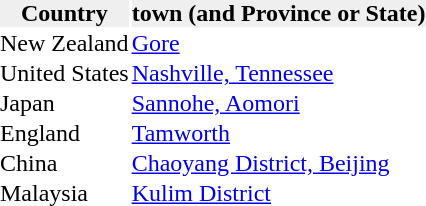<table cellpadding="0">
<tr>
<th style="background:#efefef;">Country</th>
<th style="background:#efefef;">town (and Province or State)</th>
</tr>
<tr>
<td>New Zealand</td>
<td><a href='#'>Gore</a></td>
</tr>
<tr>
<td> United States</td>
<td><a href='#'>Nashville, Tennessee</a></td>
</tr>
<tr>
<td> Japan</td>
<td><a href='#'>Sannohe, Aomori</a></td>
</tr>
<tr>
<td>England</td>
<td><a href='#'>Tamworth</a></td>
</tr>
<tr>
<td> China</td>
<td><a href='#'>Chaoyang District, Beijing</a></td>
</tr>
<tr>
<td> Malaysia</td>
<td><a href='#'>Kulim District</a></td>
</tr>
</table>
